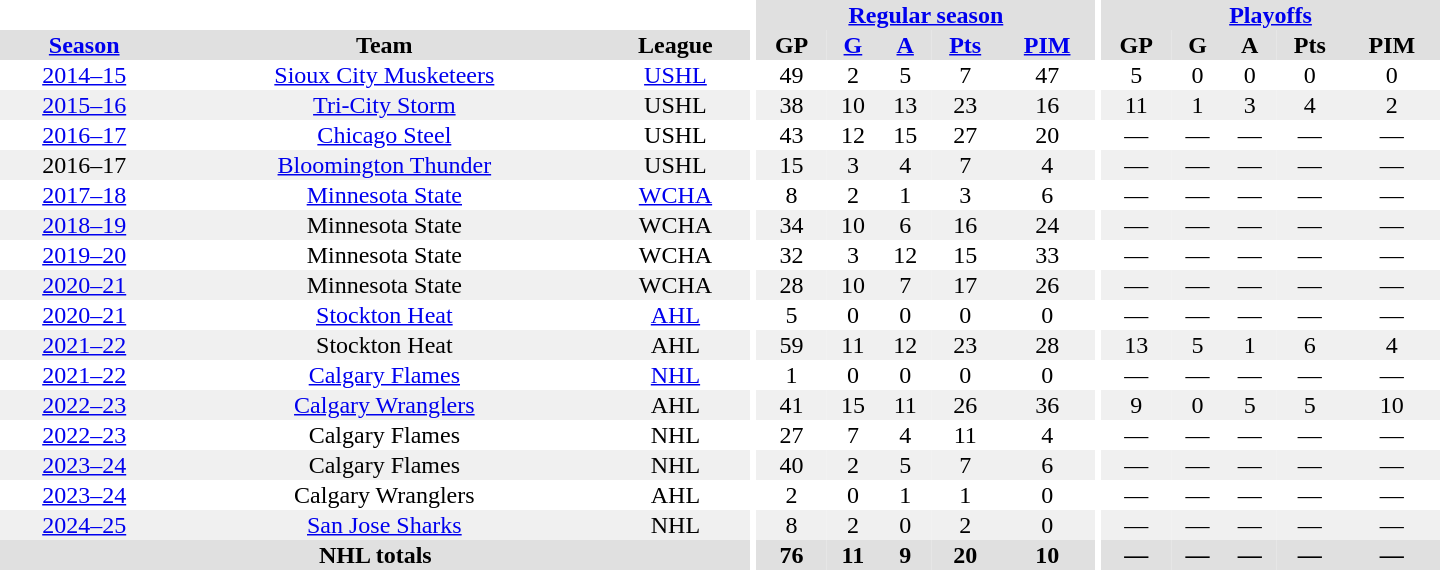<table border="0" cellpadding="1" cellspacing="0" style="text-align:center; width:60em">
<tr bgcolor="#e0e0e0">
<th colspan="3" bgcolor="#ffffff"></th>
<th rowspan="99" bgcolor="#ffffff"></th>
<th colspan="5"><a href='#'>Regular season</a></th>
<th rowspan="99" bgcolor="#ffffff"></th>
<th colspan="5"><a href='#'>Playoffs</a></th>
</tr>
<tr bgcolor="#e0e0e0">
<th><a href='#'>Season</a></th>
<th>Team</th>
<th>League</th>
<th>GP</th>
<th><a href='#'>G</a></th>
<th><a href='#'>A</a></th>
<th><a href='#'>Pts</a></th>
<th><a href='#'>PIM</a></th>
<th>GP</th>
<th>G</th>
<th>A</th>
<th>Pts</th>
<th>PIM</th>
</tr>
<tr>
<td><a href='#'>2014–15</a></td>
<td><a href='#'>Sioux City Musketeers</a></td>
<td><a href='#'>USHL</a></td>
<td>49</td>
<td>2</td>
<td>5</td>
<td>7</td>
<td>47</td>
<td>5</td>
<td>0</td>
<td>0</td>
<td>0</td>
<td>0</td>
</tr>
<tr style="background:#f0f0f0;">
<td><a href='#'>2015–16</a></td>
<td><a href='#'>Tri-City Storm</a></td>
<td>USHL</td>
<td>38</td>
<td>10</td>
<td>13</td>
<td>23</td>
<td>16</td>
<td>11</td>
<td>1</td>
<td>3</td>
<td>4</td>
<td>2</td>
</tr>
<tr>
<td><a href='#'>2016–17</a></td>
<td><a href='#'>Chicago Steel</a></td>
<td>USHL</td>
<td>43</td>
<td>12</td>
<td>15</td>
<td>27</td>
<td>20</td>
<td>—</td>
<td>—</td>
<td>—</td>
<td>—</td>
<td>—</td>
</tr>
<tr style="background:#f0f0f0;">
<td>2016–17</td>
<td><a href='#'>Bloomington Thunder</a></td>
<td>USHL</td>
<td>15</td>
<td>3</td>
<td>4</td>
<td>7</td>
<td>4</td>
<td>—</td>
<td>—</td>
<td>—</td>
<td>—</td>
<td>—</td>
</tr>
<tr>
<td><a href='#'>2017–18</a></td>
<td><a href='#'>Minnesota State</a></td>
<td><a href='#'>WCHA</a></td>
<td>8</td>
<td>2</td>
<td>1</td>
<td>3</td>
<td>6</td>
<td>—</td>
<td>—</td>
<td>—</td>
<td>—</td>
<td>—</td>
</tr>
<tr style="background:#f0f0f0;">
<td><a href='#'>2018–19</a></td>
<td>Minnesota State</td>
<td>WCHA</td>
<td>34</td>
<td>10</td>
<td>6</td>
<td>16</td>
<td>24</td>
<td>—</td>
<td>—</td>
<td>—</td>
<td>—</td>
<td>—</td>
</tr>
<tr>
<td><a href='#'>2019–20</a></td>
<td>Minnesota State</td>
<td>WCHA</td>
<td>32</td>
<td>3</td>
<td>12</td>
<td>15</td>
<td>33</td>
<td>—</td>
<td>—</td>
<td>—</td>
<td>—</td>
<td>—</td>
</tr>
<tr style="background:#f0f0f0;">
<td><a href='#'>2020–21</a></td>
<td>Minnesota State</td>
<td>WCHA</td>
<td>28</td>
<td>10</td>
<td>7</td>
<td>17</td>
<td>26</td>
<td>—</td>
<td>—</td>
<td>—</td>
<td>—</td>
<td>—</td>
</tr>
<tr>
<td><a href='#'>2020–21</a></td>
<td><a href='#'>Stockton Heat</a></td>
<td><a href='#'>AHL</a></td>
<td>5</td>
<td>0</td>
<td>0</td>
<td>0</td>
<td>0</td>
<td>—</td>
<td>—</td>
<td>—</td>
<td>—</td>
<td>—</td>
</tr>
<tr style="background:#f0f0f0;">
<td><a href='#'>2021–22</a></td>
<td>Stockton Heat</td>
<td>AHL</td>
<td>59</td>
<td>11</td>
<td>12</td>
<td>23</td>
<td>28</td>
<td>13</td>
<td>5</td>
<td>1</td>
<td>6</td>
<td>4</td>
</tr>
<tr>
<td><a href='#'>2021–22</a></td>
<td><a href='#'>Calgary Flames</a></td>
<td><a href='#'>NHL</a></td>
<td>1</td>
<td>0</td>
<td>0</td>
<td>0</td>
<td>0</td>
<td>—</td>
<td>—</td>
<td>—</td>
<td>—</td>
<td>—</td>
</tr>
<tr style="background:#f0f0f0;">
<td><a href='#'>2022–23</a></td>
<td><a href='#'>Calgary Wranglers</a></td>
<td>AHL</td>
<td>41</td>
<td>15</td>
<td>11</td>
<td>26</td>
<td>36</td>
<td>9</td>
<td>0</td>
<td>5</td>
<td>5</td>
<td>10</td>
</tr>
<tr>
<td><a href='#'>2022–23</a></td>
<td>Calgary Flames</td>
<td>NHL</td>
<td>27</td>
<td>7</td>
<td>4</td>
<td>11</td>
<td>4</td>
<td>—</td>
<td>—</td>
<td>—</td>
<td>—</td>
<td>—</td>
</tr>
<tr style="background:#f0f0f0;">
<td><a href='#'>2023–24</a></td>
<td>Calgary Flames</td>
<td>NHL</td>
<td>40</td>
<td>2</td>
<td>5</td>
<td>7</td>
<td>6</td>
<td>—</td>
<td>—</td>
<td>—</td>
<td>—</td>
<td>—</td>
</tr>
<tr>
<td><a href='#'>2023–24</a></td>
<td>Calgary Wranglers</td>
<td>AHL</td>
<td>2</td>
<td>0</td>
<td>1</td>
<td>1</td>
<td>0</td>
<td>—</td>
<td>—</td>
<td>—</td>
<td>—</td>
<td>—</td>
</tr>
<tr style="background:#f0f0f0;">
<td><a href='#'>2024–25</a></td>
<td><a href='#'>San Jose Sharks</a></td>
<td>NHL</td>
<td>8</td>
<td>2</td>
<td>0</td>
<td>2</td>
<td>0</td>
<td>—</td>
<td>—</td>
<td>—</td>
<td>—</td>
<td>—</td>
</tr>
<tr style="background:#e0e0e0;">
<th colspan="3">NHL totals</th>
<th>76</th>
<th>11</th>
<th>9</th>
<th>20</th>
<th>10</th>
<th>—</th>
<th>—</th>
<th>—</th>
<th>—</th>
<th>—</th>
</tr>
</table>
